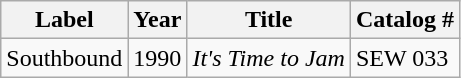<table class=wikitable>
<tr>
<th>Label</th>
<th>Year</th>
<th>Title</th>
<th>Catalog #</th>
</tr>
<tr>
<td>Southbound</td>
<td>1990</td>
<td><em>It's Time to Jam</em></td>
<td>SEW 033</td>
</tr>
</table>
